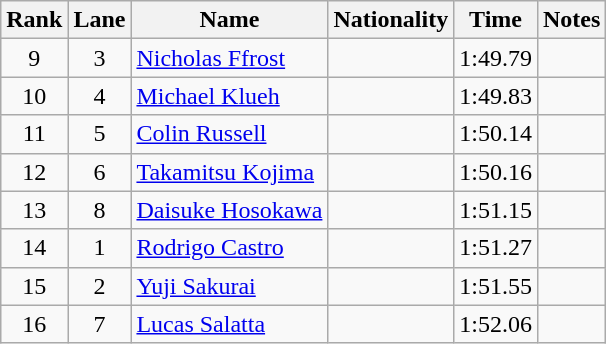<table class="wikitable sortable" style="text-align:center">
<tr>
<th>Rank</th>
<th>Lane</th>
<th>Name</th>
<th>Nationality</th>
<th>Time</th>
<th>Notes</th>
</tr>
<tr>
<td>9</td>
<td>3</td>
<td align=left><a href='#'>Nicholas Ffrost</a></td>
<td align=left></td>
<td>1:49.79</td>
<td></td>
</tr>
<tr>
<td>10</td>
<td>4</td>
<td align=left><a href='#'>Michael Klueh</a></td>
<td align=left></td>
<td>1:49.83</td>
<td></td>
</tr>
<tr>
<td>11</td>
<td>5</td>
<td align=left><a href='#'>Colin Russell</a></td>
<td align=left></td>
<td>1:50.14</td>
<td></td>
</tr>
<tr>
<td>12</td>
<td>6</td>
<td align=left><a href='#'>Takamitsu Kojima</a></td>
<td align=left></td>
<td>1:50.16</td>
<td></td>
</tr>
<tr>
<td>13</td>
<td>8</td>
<td align=left><a href='#'>Daisuke Hosokawa</a></td>
<td align=left></td>
<td>1:51.15</td>
<td></td>
</tr>
<tr>
<td>14</td>
<td>1</td>
<td align=left><a href='#'>Rodrigo Castro</a></td>
<td align=left></td>
<td>1:51.27</td>
<td></td>
</tr>
<tr>
<td>15</td>
<td>2</td>
<td align=left><a href='#'>Yuji Sakurai</a></td>
<td align=left></td>
<td>1:51.55</td>
<td></td>
</tr>
<tr>
<td>16</td>
<td>7</td>
<td align=left><a href='#'>Lucas Salatta</a></td>
<td align=left></td>
<td>1:52.06</td>
<td></td>
</tr>
</table>
